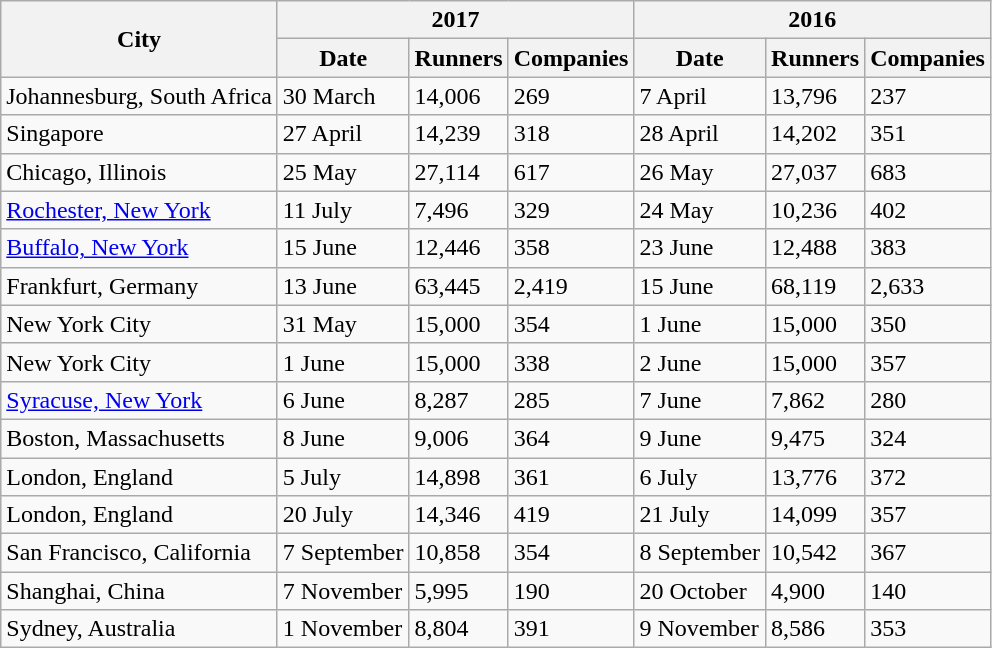<table class="wikitable">
<tr>
<th rowspan=2>City</th>
<th class="unsortable" colspan=3>2017</th>
<th class="unsortable" colspan=3>2016</th>
</tr>
<tr>
<th>Date</th>
<th>Runners</th>
<th>Companies</th>
<th>Date</th>
<th>Runners</th>
<th>Companies</th>
</tr>
<tr>
<td>Johannesburg, South Africa</td>
<td>30 March</td>
<td>14,006</td>
<td>269</td>
<td>7 April</td>
<td>13,796</td>
<td>237</td>
</tr>
<tr>
<td>Singapore</td>
<td>27 April</td>
<td>14,239</td>
<td>318</td>
<td>28 April</td>
<td>14,202</td>
<td>351</td>
</tr>
<tr>
<td>Chicago, Illinois</td>
<td>25 May</td>
<td>27,114</td>
<td>617</td>
<td>26 May</td>
<td>27,037</td>
<td>683</td>
</tr>
<tr>
<td><a href='#'>Rochester, New York</a></td>
<td>11 July</td>
<td>7,496</td>
<td>329</td>
<td>24 May</td>
<td>10,236</td>
<td>402</td>
</tr>
<tr>
<td><a href='#'>Buffalo, New York</a></td>
<td>15 June</td>
<td>12,446</td>
<td>358</td>
<td>23 June</td>
<td>12,488</td>
<td>383</td>
</tr>
<tr>
<td>Frankfurt, Germany</td>
<td>13 June</td>
<td>63,445</td>
<td>2,419</td>
<td>15 June</td>
<td>68,119</td>
<td>2,633</td>
</tr>
<tr>
<td>New York City</td>
<td>31 May</td>
<td>15,000</td>
<td>354</td>
<td>1 June</td>
<td>15,000</td>
<td>350</td>
</tr>
<tr>
<td>New York City</td>
<td>1 June</td>
<td>15,000</td>
<td>338</td>
<td>2 June</td>
<td>15,000</td>
<td>357</td>
</tr>
<tr>
<td><a href='#'>Syracuse, New York</a></td>
<td>6 June</td>
<td>8,287</td>
<td>285</td>
<td>7 June</td>
<td>7,862</td>
<td>280</td>
</tr>
<tr>
<td>Boston, Massachusetts</td>
<td>8 June</td>
<td>9,006</td>
<td>364</td>
<td>9 June</td>
<td>9,475</td>
<td>324</td>
</tr>
<tr>
<td>London, England</td>
<td>5 July</td>
<td>14,898</td>
<td>361</td>
<td>6 July</td>
<td>13,776</td>
<td>372</td>
</tr>
<tr>
<td>London, England</td>
<td>20 July</td>
<td>14,346</td>
<td>419</td>
<td>21 July</td>
<td>14,099</td>
<td>357</td>
</tr>
<tr>
<td>San Francisco, California</td>
<td>7 September</td>
<td>10,858</td>
<td>354</td>
<td>8 September</td>
<td>10,542</td>
<td>367</td>
</tr>
<tr>
<td>Shanghai, China</td>
<td>7 November</td>
<td>5,995</td>
<td>190</td>
<td>20 October</td>
<td>4,900</td>
<td>140</td>
</tr>
<tr>
<td>Sydney, Australia</td>
<td>1 November</td>
<td>8,804</td>
<td>391</td>
<td>9 November</td>
<td>8,586</td>
<td>353</td>
</tr>
</table>
